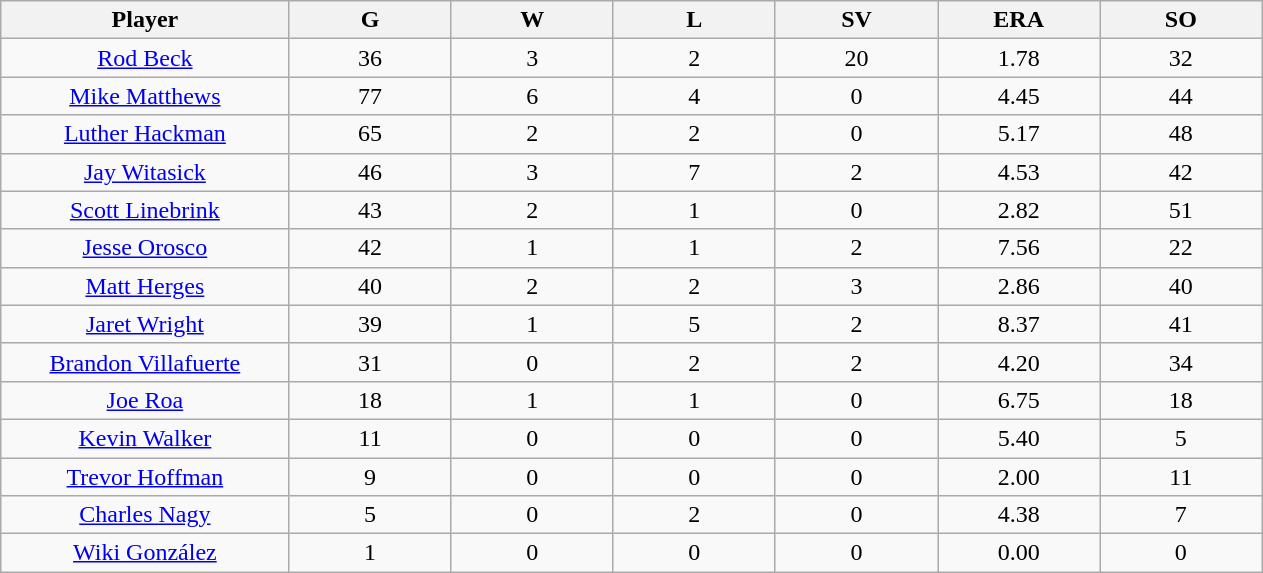<table class="wikitable sortable">
<tr>
<th bgcolor="#DDDDFF" width="16%">Player</th>
<th bgcolor="#DDDDFF" width="9%">G</th>
<th bgcolor="#DDDDFF" width="9%">W</th>
<th bgcolor="#DDDDFF" width="9%">L</th>
<th bgcolor="#DDDDFF" width="9%">SV</th>
<th bgcolor="#DDDDFF" width="9%">ERA</th>
<th bgcolor="#DDDDFF" width="9%">SO</th>
</tr>
<tr align=center>
<td><a href='#'>Rod Beck</a></td>
<td>36</td>
<td>3</td>
<td>2</td>
<td>20</td>
<td>1.78</td>
<td>32</td>
</tr>
<tr align=center>
<td><a href='#'>Mike Matthews</a></td>
<td>77</td>
<td>6</td>
<td>4</td>
<td>0</td>
<td>4.45</td>
<td>44</td>
</tr>
<tr align=center>
<td><a href='#'>Luther Hackman</a></td>
<td>65</td>
<td>2</td>
<td>2</td>
<td>0</td>
<td>5.17</td>
<td>48</td>
</tr>
<tr align=center>
<td><a href='#'>Jay Witasick</a></td>
<td>46</td>
<td>3</td>
<td>7</td>
<td>2</td>
<td>4.53</td>
<td>42</td>
</tr>
<tr align=center>
<td><a href='#'>Scott Linebrink</a></td>
<td>43</td>
<td>2</td>
<td>1</td>
<td>0</td>
<td>2.82</td>
<td>51</td>
</tr>
<tr align=center>
<td><a href='#'>Jesse Orosco</a></td>
<td>42</td>
<td>1</td>
<td>1</td>
<td>2</td>
<td>7.56</td>
<td>22</td>
</tr>
<tr align=center>
<td><a href='#'>Matt Herges</a></td>
<td>40</td>
<td>2</td>
<td>2</td>
<td>3</td>
<td>2.86</td>
<td>40</td>
</tr>
<tr align=center>
<td><a href='#'>Jaret Wright</a></td>
<td>39</td>
<td>1</td>
<td>5</td>
<td>2</td>
<td>8.37</td>
<td>41</td>
</tr>
<tr align=center>
<td><a href='#'>Brandon Villafuerte</a></td>
<td>31</td>
<td>0</td>
<td>2</td>
<td>2</td>
<td>4.20</td>
<td>34</td>
</tr>
<tr align=center>
<td><a href='#'>Joe Roa</a></td>
<td>18</td>
<td>1</td>
<td>1</td>
<td>0</td>
<td>6.75</td>
<td>18</td>
</tr>
<tr align=center>
<td><a href='#'>Kevin Walker</a></td>
<td>11</td>
<td>0</td>
<td>0</td>
<td>0</td>
<td>5.40</td>
<td>5</td>
</tr>
<tr align=center>
<td><a href='#'>Trevor Hoffman</a></td>
<td>9</td>
<td>0</td>
<td>0</td>
<td>0</td>
<td>2.00</td>
<td>11</td>
</tr>
<tr align=center>
<td><a href='#'>Charles Nagy</a></td>
<td>5</td>
<td>0</td>
<td>2</td>
<td>0</td>
<td>4.38</td>
<td>7</td>
</tr>
<tr align=center>
<td><a href='#'>Wiki González</a></td>
<td>1</td>
<td>0</td>
<td>0</td>
<td>0</td>
<td>0.00</td>
<td>0</td>
</tr>
</table>
